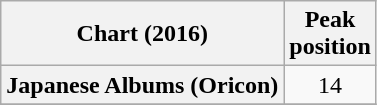<table class="wikitable plainrowheaders" style="text-align:center">
<tr>
<th scope="col">Chart (2016)</th>
<th scope="col">Peak<br>position</th>
</tr>
<tr>
<th scope="row">Japanese Albums (Oricon)</th>
<td>14</td>
</tr>
<tr>
</tr>
</table>
